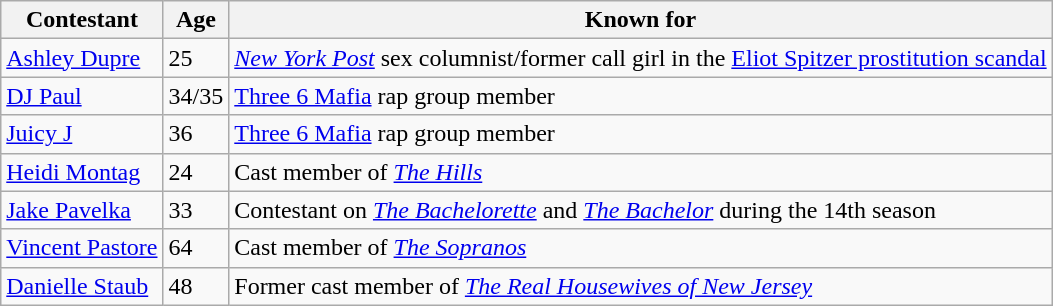<table class="wikitable">
<tr>
<th>Contestant</th>
<th>Age</th>
<th>Known for</th>
</tr>
<tr>
<td><a href='#'>Ashley Dupre</a></td>
<td>25</td>
<td><em><a href='#'>New York Post</a></em> sex columnist/former call girl in the <a href='#'>Eliot Spitzer prostitution scandal</a></td>
</tr>
<tr>
<td><a href='#'>DJ Paul</a></td>
<td>34/35</td>
<td><a href='#'>Three 6 Mafia</a> rap group member</td>
</tr>
<tr>
<td><a href='#'>Juicy J</a></td>
<td>36</td>
<td><a href='#'>Three 6 Mafia</a> rap group member</td>
</tr>
<tr>
<td><a href='#'>Heidi Montag</a></td>
<td>24</td>
<td>Cast member of <em><a href='#'>The Hills</a></em></td>
</tr>
<tr>
<td><a href='#'>Jake Pavelka</a></td>
<td>33</td>
<td>Contestant on <em><a href='#'>The Bachelorette</a></em> and <em><a href='#'>The Bachelor</a></em> during the 14th season</td>
</tr>
<tr>
<td><a href='#'>Vincent Pastore</a></td>
<td>64</td>
<td>Cast member of <em><a href='#'>The Sopranos</a></em></td>
</tr>
<tr>
<td><a href='#'>Danielle Staub</a></td>
<td>48</td>
<td>Former cast member of <em><a href='#'>The Real Housewives of New Jersey</a></em></td>
</tr>
</table>
